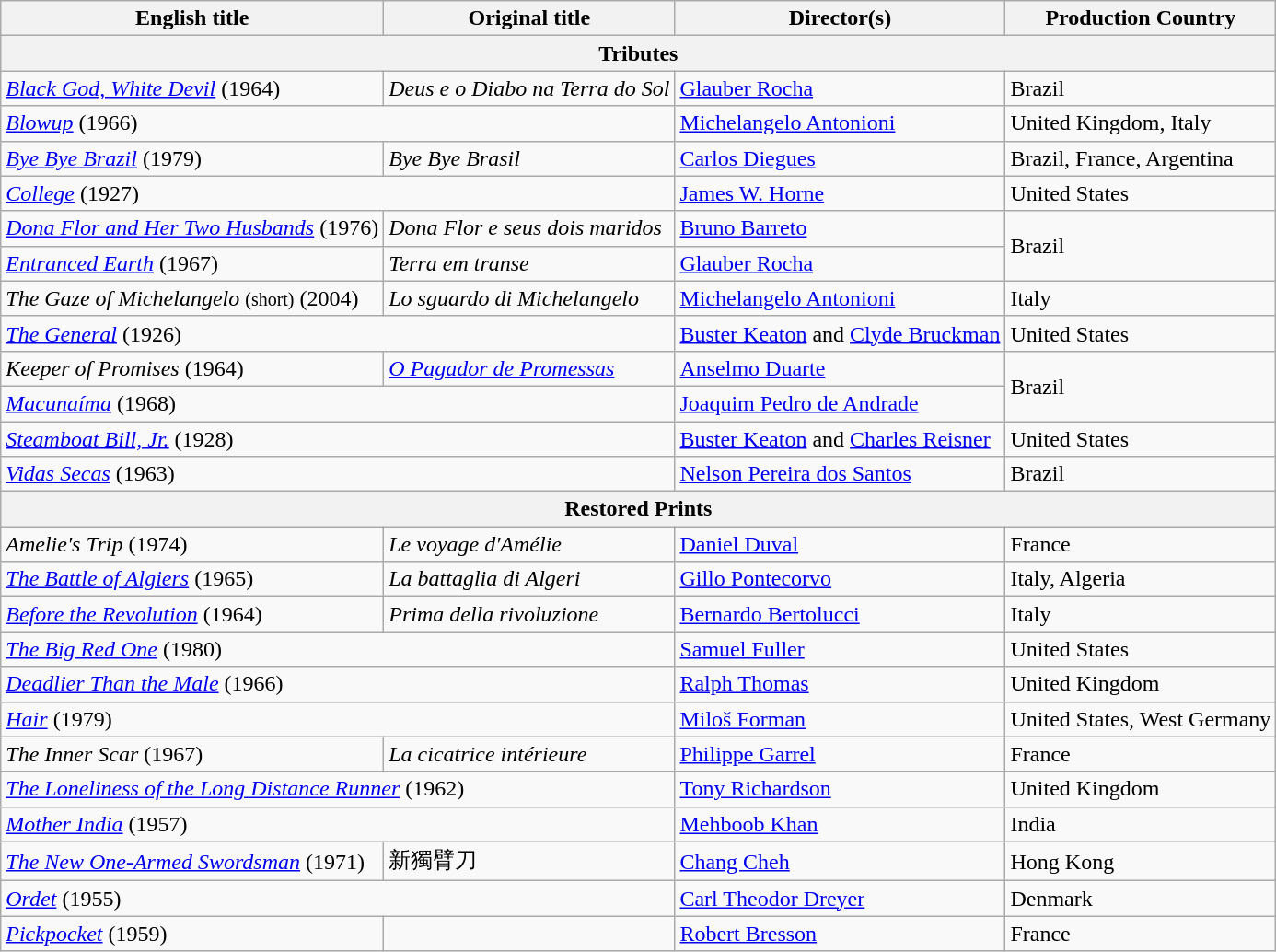<table class="wikitable">
<tr>
<th>English title</th>
<th>Original title</th>
<th>Director(s)</th>
<th>Production Country</th>
</tr>
<tr>
<th colspan="4">Tributes</th>
</tr>
<tr>
<td><em><a href='#'>Black God, White Devil</a></em> (1964)</td>
<td><em>Deus e o Diabo na Terra do Sol</em></td>
<td><a href='#'>Glauber Rocha</a></td>
<td>Brazil</td>
</tr>
<tr>
<td colspan="2"><em><a href='#'>Blowup</a></em> (1966)</td>
<td><a href='#'>Michelangelo Antonioni</a></td>
<td>United Kingdom, Italy</td>
</tr>
<tr>
<td><em><a href='#'>Bye Bye Brazil</a></em> (1979)</td>
<td><em>Bye Bye Brasil</em></td>
<td><a href='#'>Carlos Diegues</a></td>
<td>Brazil, France, Argentina</td>
</tr>
<tr>
<td colspan="2"><em><a href='#'>College</a></em> (1927)</td>
<td><a href='#'>James W. Horne</a></td>
<td>United States</td>
</tr>
<tr>
<td><em><a href='#'>Dona Flor and Her Two Husbands</a></em> (1976)</td>
<td><em>Dona Flor e seus dois maridos</em></td>
<td><a href='#'>Bruno Barreto</a></td>
<td rowspan="2">Brazil</td>
</tr>
<tr>
<td><em><a href='#'>Entranced Earth</a></em> (1967)</td>
<td><em>Terra em transe</em></td>
<td><a href='#'>Glauber Rocha</a></td>
</tr>
<tr>
<td><em>The Gaze of Michelangelo</em> <small>(short)</small> (2004)</td>
<td><em>Lo sguardo di Michelangelo</em></td>
<td><a href='#'>Michelangelo Antonioni</a></td>
<td>Italy</td>
</tr>
<tr>
<td colspan="2"><em><a href='#'>The General</a></em> (1926)</td>
<td><a href='#'>Buster Keaton</a> and <a href='#'>Clyde Bruckman</a></td>
<td>United States</td>
</tr>
<tr>
<td><em>Keeper of Promises</em> (1964)</td>
<td><em><a href='#'>O Pagador de Promessas</a></em></td>
<td><a href='#'>Anselmo Duarte</a></td>
<td rowspan="2">Brazil</td>
</tr>
<tr>
<td colspan="2"><em><a href='#'>Macunaíma</a></em> (1968)</td>
<td><a href='#'>Joaquim Pedro de Andrade</a></td>
</tr>
<tr>
<td colspan="2"><em><a href='#'>Steamboat Bill, Jr.</a></em> (1928)</td>
<td><a href='#'>Buster Keaton</a> and <a href='#'>Charles Reisner</a></td>
<td>United States</td>
</tr>
<tr>
<td colspan="2"><em><a href='#'>Vidas Secas</a></em> (1963)</td>
<td><a href='#'>Nelson Pereira dos Santos</a></td>
<td>Brazil</td>
</tr>
<tr>
<th colspan="4">Restored Prints</th>
</tr>
<tr>
<td><em>Amelie's Trip</em> (1974)</td>
<td><em>Le voyage d'Amélie</em></td>
<td><a href='#'>Daniel Duval</a></td>
<td>France</td>
</tr>
<tr>
<td><em><a href='#'>The Battle of Algiers</a></em> (1965)</td>
<td><em>La battaglia di Algeri</em></td>
<td><a href='#'>Gillo Pontecorvo</a></td>
<td>Italy, Algeria</td>
</tr>
<tr>
<td><em><a href='#'>Before the Revolution</a></em> (1964)</td>
<td><em>Prima della rivoluzione</em></td>
<td><a href='#'>Bernardo Bertolucci</a></td>
<td>Italy</td>
</tr>
<tr>
<td colspan="2"><em><a href='#'>The Big Red One</a></em> (1980)</td>
<td><a href='#'>Samuel Fuller</a></td>
<td>United States</td>
</tr>
<tr>
<td colspan="2"><em><a href='#'>Deadlier Than the Male</a></em> (1966)</td>
<td><a href='#'>Ralph Thomas</a></td>
<td>United Kingdom</td>
</tr>
<tr>
<td colspan="2"><em><a href='#'>Hair</a></em> (1979)</td>
<td><a href='#'>Miloš Forman</a></td>
<td>United States, West Germany</td>
</tr>
<tr>
<td><em>The Inner Scar</em> (1967)</td>
<td><em>La cicatrice intérieure</em></td>
<td><a href='#'>Philippe Garrel</a></td>
<td>France</td>
</tr>
<tr>
<td colspan="2"><em><a href='#'>The Loneliness of the Long Distance Runner</a></em> (1962)</td>
<td><a href='#'>Tony Richardson</a></td>
<td>United Kingdom</td>
</tr>
<tr>
<td colspan="2"><em><a href='#'>Mother India</a></em> (1957)</td>
<td><a href='#'>Mehboob Khan</a></td>
<td>India</td>
</tr>
<tr>
<td><em><a href='#'>The New One-Armed Swordsman</a></em> (1971)</td>
<td>新獨臂刀</td>
<td><a href='#'>Chang Cheh</a></td>
<td>Hong Kong</td>
</tr>
<tr>
<td colspan="2"><em><a href='#'>Ordet</a></em> (1955)</td>
<td><a href='#'>Carl Theodor Dreyer</a></td>
<td>Denmark</td>
</tr>
<tr>
<td><em><a href='#'>Pickpocket</a></em> (1959)</td>
<td></td>
<td><a href='#'>Robert Bresson</a></td>
<td>France</td>
</tr>
</table>
